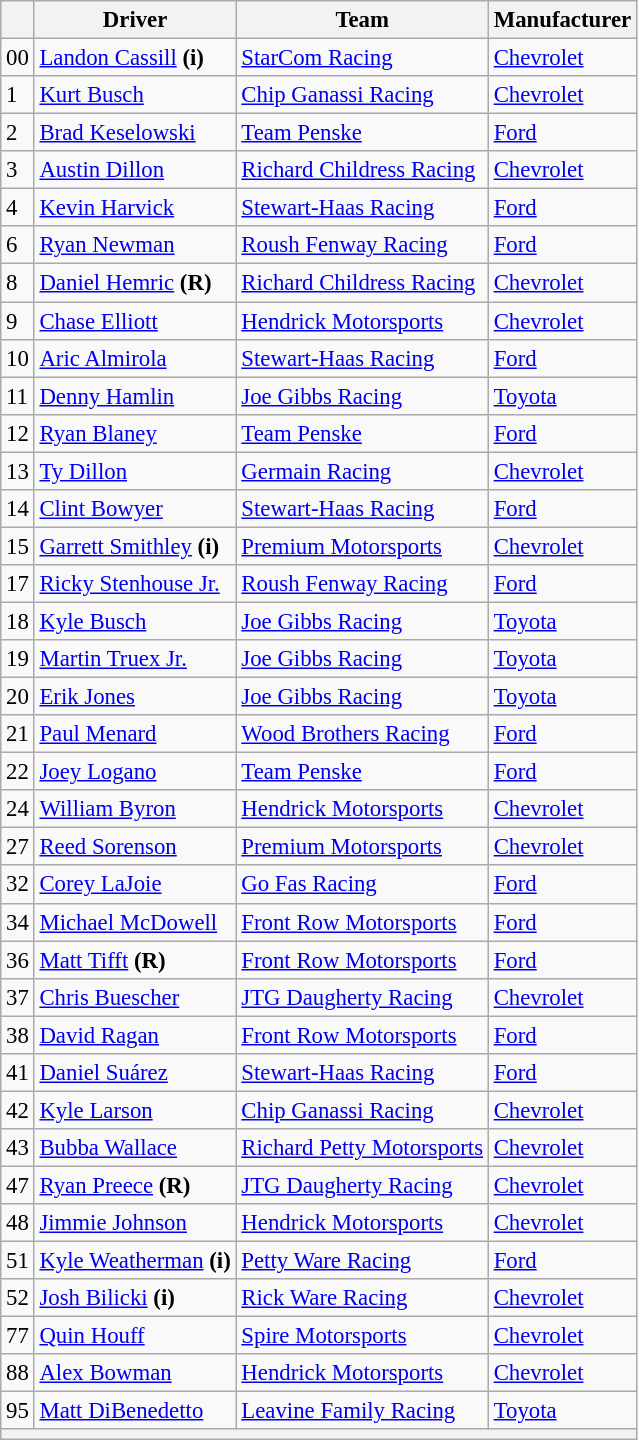<table class="wikitable" style="font-size:95%">
<tr>
<th></th>
<th>Driver</th>
<th>Team</th>
<th>Manufacturer</th>
</tr>
<tr>
<td>00</td>
<td><a href='#'>Landon Cassill</a> <strong>(i)</strong></td>
<td><a href='#'>StarCom Racing</a></td>
<td><a href='#'>Chevrolet</a></td>
</tr>
<tr>
<td>1</td>
<td><a href='#'>Kurt Busch</a></td>
<td><a href='#'>Chip Ganassi Racing</a></td>
<td><a href='#'>Chevrolet</a></td>
</tr>
<tr>
<td>2</td>
<td><a href='#'>Brad Keselowski</a></td>
<td><a href='#'>Team Penske</a></td>
<td><a href='#'>Ford</a></td>
</tr>
<tr>
<td>3</td>
<td><a href='#'>Austin Dillon</a></td>
<td><a href='#'>Richard Childress Racing</a></td>
<td><a href='#'>Chevrolet</a></td>
</tr>
<tr>
<td>4</td>
<td><a href='#'>Kevin Harvick</a></td>
<td><a href='#'>Stewart-Haas Racing</a></td>
<td><a href='#'>Ford</a></td>
</tr>
<tr>
<td>6</td>
<td><a href='#'>Ryan Newman</a></td>
<td><a href='#'>Roush Fenway Racing</a></td>
<td><a href='#'>Ford</a></td>
</tr>
<tr>
<td>8</td>
<td><a href='#'>Daniel Hemric</a> <strong>(R)</strong></td>
<td><a href='#'>Richard Childress Racing</a></td>
<td><a href='#'>Chevrolet</a></td>
</tr>
<tr>
<td>9</td>
<td><a href='#'>Chase Elliott</a></td>
<td><a href='#'>Hendrick Motorsports</a></td>
<td><a href='#'>Chevrolet</a></td>
</tr>
<tr>
<td>10</td>
<td><a href='#'>Aric Almirola</a></td>
<td><a href='#'>Stewart-Haas Racing</a></td>
<td><a href='#'>Ford</a></td>
</tr>
<tr>
<td>11</td>
<td><a href='#'>Denny Hamlin</a></td>
<td><a href='#'>Joe Gibbs Racing</a></td>
<td><a href='#'>Toyota</a></td>
</tr>
<tr>
<td>12</td>
<td><a href='#'>Ryan Blaney</a></td>
<td><a href='#'>Team Penske</a></td>
<td><a href='#'>Ford</a></td>
</tr>
<tr>
<td>13</td>
<td><a href='#'>Ty Dillon</a></td>
<td><a href='#'>Germain Racing</a></td>
<td><a href='#'>Chevrolet</a></td>
</tr>
<tr>
<td>14</td>
<td><a href='#'>Clint Bowyer</a></td>
<td><a href='#'>Stewart-Haas Racing</a></td>
<td><a href='#'>Ford</a></td>
</tr>
<tr>
<td>15</td>
<td><a href='#'>Garrett Smithley</a> <strong>(i)</strong></td>
<td><a href='#'>Premium Motorsports</a></td>
<td><a href='#'>Chevrolet</a></td>
</tr>
<tr>
<td>17</td>
<td><a href='#'>Ricky Stenhouse Jr.</a></td>
<td><a href='#'>Roush Fenway Racing</a></td>
<td><a href='#'>Ford</a></td>
</tr>
<tr>
<td>18</td>
<td><a href='#'>Kyle Busch</a></td>
<td><a href='#'>Joe Gibbs Racing</a></td>
<td><a href='#'>Toyota</a></td>
</tr>
<tr>
<td>19</td>
<td><a href='#'>Martin Truex Jr.</a></td>
<td><a href='#'>Joe Gibbs Racing</a></td>
<td><a href='#'>Toyota</a></td>
</tr>
<tr>
<td>20</td>
<td><a href='#'>Erik Jones</a></td>
<td><a href='#'>Joe Gibbs Racing</a></td>
<td><a href='#'>Toyota</a></td>
</tr>
<tr>
<td>21</td>
<td><a href='#'>Paul Menard</a></td>
<td><a href='#'>Wood Brothers Racing</a></td>
<td><a href='#'>Ford</a></td>
</tr>
<tr>
<td>22</td>
<td><a href='#'>Joey Logano</a></td>
<td><a href='#'>Team Penske</a></td>
<td><a href='#'>Ford</a></td>
</tr>
<tr>
<td>24</td>
<td><a href='#'>William Byron</a></td>
<td><a href='#'>Hendrick Motorsports</a></td>
<td><a href='#'>Chevrolet</a></td>
</tr>
<tr>
<td>27</td>
<td><a href='#'>Reed Sorenson</a></td>
<td><a href='#'>Premium Motorsports</a></td>
<td><a href='#'>Chevrolet</a></td>
</tr>
<tr>
<td>32</td>
<td><a href='#'>Corey LaJoie</a></td>
<td><a href='#'>Go Fas Racing</a></td>
<td><a href='#'>Ford</a></td>
</tr>
<tr>
<td>34</td>
<td><a href='#'>Michael McDowell</a></td>
<td><a href='#'>Front Row Motorsports</a></td>
<td><a href='#'>Ford</a></td>
</tr>
<tr>
<td>36</td>
<td><a href='#'>Matt Tifft</a> <strong>(R)</strong></td>
<td><a href='#'>Front Row Motorsports</a></td>
<td><a href='#'>Ford</a></td>
</tr>
<tr>
<td>37</td>
<td><a href='#'>Chris Buescher</a></td>
<td><a href='#'>JTG Daugherty Racing</a></td>
<td><a href='#'>Chevrolet</a></td>
</tr>
<tr>
<td>38</td>
<td><a href='#'>David Ragan</a></td>
<td><a href='#'>Front Row Motorsports</a></td>
<td><a href='#'>Ford</a></td>
</tr>
<tr>
<td>41</td>
<td><a href='#'>Daniel Suárez</a></td>
<td><a href='#'>Stewart-Haas Racing</a></td>
<td><a href='#'>Ford</a></td>
</tr>
<tr>
<td>42</td>
<td><a href='#'>Kyle Larson</a></td>
<td><a href='#'>Chip Ganassi Racing</a></td>
<td><a href='#'>Chevrolet</a></td>
</tr>
<tr>
<td>43</td>
<td><a href='#'>Bubba Wallace</a></td>
<td><a href='#'>Richard Petty Motorsports</a></td>
<td><a href='#'>Chevrolet</a></td>
</tr>
<tr>
<td>47</td>
<td><a href='#'>Ryan Preece</a> <strong>(R)</strong></td>
<td><a href='#'>JTG Daugherty Racing</a></td>
<td><a href='#'>Chevrolet</a></td>
</tr>
<tr>
<td>48</td>
<td><a href='#'>Jimmie Johnson</a></td>
<td><a href='#'>Hendrick Motorsports</a></td>
<td><a href='#'>Chevrolet</a></td>
</tr>
<tr>
<td>51</td>
<td><a href='#'>Kyle Weatherman</a> <strong>(i)</strong></td>
<td><a href='#'>Petty Ware Racing</a></td>
<td><a href='#'>Ford</a></td>
</tr>
<tr>
<td>52</td>
<td><a href='#'>Josh Bilicki</a> <strong>(i)</strong></td>
<td><a href='#'>Rick Ware Racing</a></td>
<td><a href='#'>Chevrolet</a></td>
</tr>
<tr>
<td>77</td>
<td><a href='#'>Quin Houff</a></td>
<td><a href='#'>Spire Motorsports</a></td>
<td><a href='#'>Chevrolet</a></td>
</tr>
<tr>
<td>88</td>
<td><a href='#'>Alex Bowman</a></td>
<td><a href='#'>Hendrick Motorsports</a></td>
<td><a href='#'>Chevrolet</a></td>
</tr>
<tr>
<td>95</td>
<td><a href='#'>Matt DiBenedetto</a></td>
<td><a href='#'>Leavine Family Racing</a></td>
<td><a href='#'>Toyota</a></td>
</tr>
<tr>
<th colspan="4"></th>
</tr>
</table>
